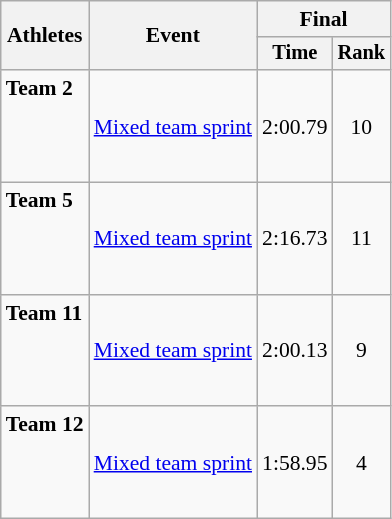<table class="wikitable" style="font-size:90%">
<tr>
<th rowspan="2">Athletes</th>
<th rowspan="2">Event</th>
<th colspan="2">Final</th>
</tr>
<tr style="font-size:95%">
<th>Time</th>
<th>Rank</th>
</tr>
<tr align=center>
<td align=left><strong>Team 2</strong><br><br><br><br></td>
<td align=left><a href='#'>Mixed team sprint</a></td>
<td>2:00.79</td>
<td>10</td>
</tr>
<tr align=center>
<td align=left><strong>Team 5</strong><br><br><br><br></td>
<td align=left><a href='#'>Mixed team sprint</a></td>
<td>2:16.73</td>
<td>11</td>
</tr>
<tr align=center>
<td align=left><strong>Team 11</strong><br><br><br><br></td>
<td align=left><a href='#'>Mixed team sprint</a></td>
<td>2:00.13</td>
<td>9</td>
</tr>
<tr align=center>
<td align=left><strong>Team 12</strong><br><br><br><br></td>
<td align=left><a href='#'>Mixed team sprint</a></td>
<td>1:58.95</td>
<td>4</td>
</tr>
</table>
